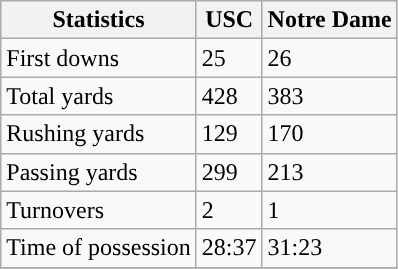<table class="wikitable">
<tr>
<th>Statistics</th>
<th>USC</th>
<th>Notre Dame</th>
</tr>
<tr>
<td>First downs</td>
<td>25</td>
<td>26</td>
</tr>
<tr>
<td>Total yards</td>
<td>428</td>
<td>383</td>
</tr>
<tr>
<td>Rushing yards</td>
<td>129</td>
<td>170</td>
</tr>
<tr>
<td>Passing yards</td>
<td>299</td>
<td>213</td>
</tr>
<tr>
<td>Turnovers</td>
<td>2</td>
<td>1</td>
</tr>
<tr>
<td>Time of possession</td>
<td>28:37</td>
<td>31:23</td>
</tr>
<tr>
</tr>
</table>
